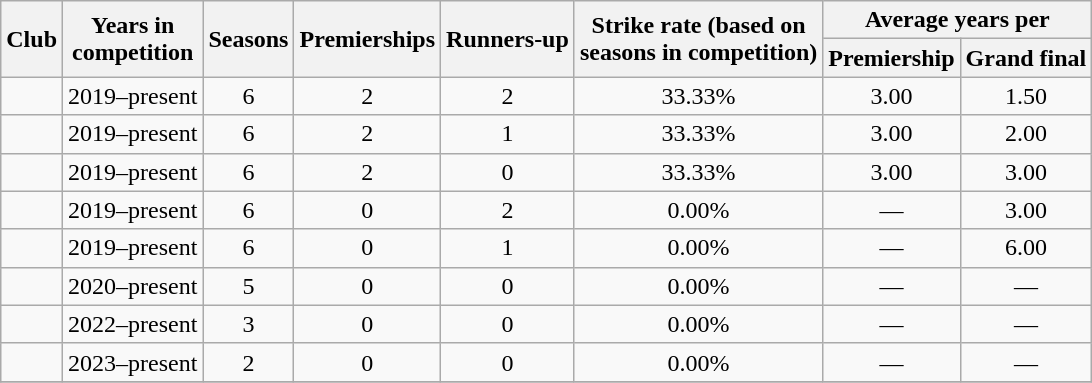<table class="wikitable sortable" style="text-align:center">
<tr>
<th rowspan=2>Club</th>
<th rowspan=2>Years in<br>competition</th>
<th rowspan=2>Seasons</th>
<th rowspan=2>Premierships</th>
<th rowspan=2>Runners-up</th>
<th rowspan=2>Strike rate (based on<br>seasons in competition)</th>
<th colspan=2>Average years per</th>
</tr>
<tr>
<th>Premiership</th>
<th>Grand final</th>
</tr>
<tr>
<td align=left></td>
<td align=left>2019–present</td>
<td>6</td>
<td>2</td>
<td>2</td>
<td>33.33%</td>
<td>3.00</td>
<td>1.50</td>
</tr>
<tr>
<td align=left></td>
<td align=left>2019–present</td>
<td>6</td>
<td>2</td>
<td>1</td>
<td>33.33%</td>
<td>3.00</td>
<td>2.00</td>
</tr>
<tr>
<td align=left></td>
<td align=left>2019–present</td>
<td>6</td>
<td>2</td>
<td>0</td>
<td>33.33%</td>
<td>3.00</td>
<td>3.00</td>
</tr>
<tr>
<td align=left></td>
<td align=left>2019–present</td>
<td>6</td>
<td>0</td>
<td>2</td>
<td>0.00%</td>
<td>—</td>
<td>3.00</td>
</tr>
<tr>
<td align=left></td>
<td align=left>2019–present</td>
<td>6</td>
<td>0</td>
<td>1</td>
<td>0.00%</td>
<td>—</td>
<td>6.00</td>
</tr>
<tr>
<td align=left></td>
<td align=left>2020–present</td>
<td>5</td>
<td>0</td>
<td>0</td>
<td>0.00%</td>
<td>—</td>
<td>—</td>
</tr>
<tr>
<td align=left></td>
<td align=left>2022–present</td>
<td>3</td>
<td>0</td>
<td>0</td>
<td>0.00%</td>
<td>—</td>
<td>—</td>
</tr>
<tr>
<td align=left></td>
<td align=left>2023–present</td>
<td>2</td>
<td>0</td>
<td>0</td>
<td>0.00%</td>
<td>—</td>
<td>—</td>
</tr>
<tr>
</tr>
</table>
